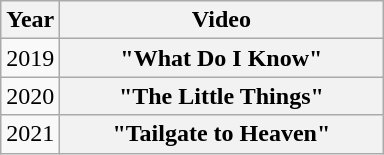<table class="wikitable plainrowheaders">
<tr>
<th style="width:1em;">Year</th>
<th style="width:13em;">Video</th>
</tr>
<tr>
<td>2019</td>
<th scope="row">"What Do I Know"</th>
</tr>
<tr>
<td>2020</td>
<th scope="row">"The Little Things"</th>
</tr>
<tr>
<td>2021</td>
<th scope="row">"Tailgate to Heaven"<br></th>
</tr>
</table>
